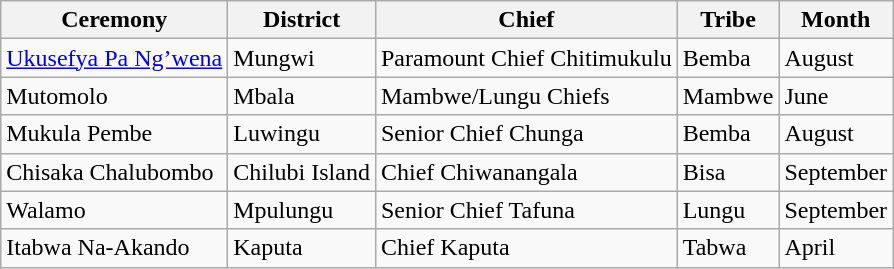<table class="wikitable">
<tr>
<th>Ceremony</th>
<th>District</th>
<th>Chief</th>
<th>Tribe</th>
<th>Month</th>
</tr>
<tr>
<td><a href='#'>Ukusefya Pa Ng’wena</a></td>
<td>Mungwi</td>
<td>Paramount Chief Chitimukulu</td>
<td>Bemba</td>
<td>August</td>
</tr>
<tr>
<td>Mutomolo</td>
<td>Mbala</td>
<td>Mambwe/Lungu Chiefs</td>
<td>Mambwe</td>
<td>June</td>
</tr>
<tr>
<td>Mukula Pembe</td>
<td>Luwingu</td>
<td>Senior Chief Chunga</td>
<td>Bemba</td>
<td>August</td>
</tr>
<tr>
<td>Chisaka Chalubombo</td>
<td>Chilubi Island</td>
<td>Chief Chiwanangala</td>
<td>Bisa</td>
<td>September</td>
</tr>
<tr>
<td>Walamo</td>
<td>Mpulungu</td>
<td>Senior Chief Tafuna</td>
<td>Lungu</td>
<td>September</td>
</tr>
<tr>
<td>Itabwa Na-Akando</td>
<td>Kaputa</td>
<td>Chief Kaputa</td>
<td>Tabwa</td>
<td>April</td>
</tr>
</table>
